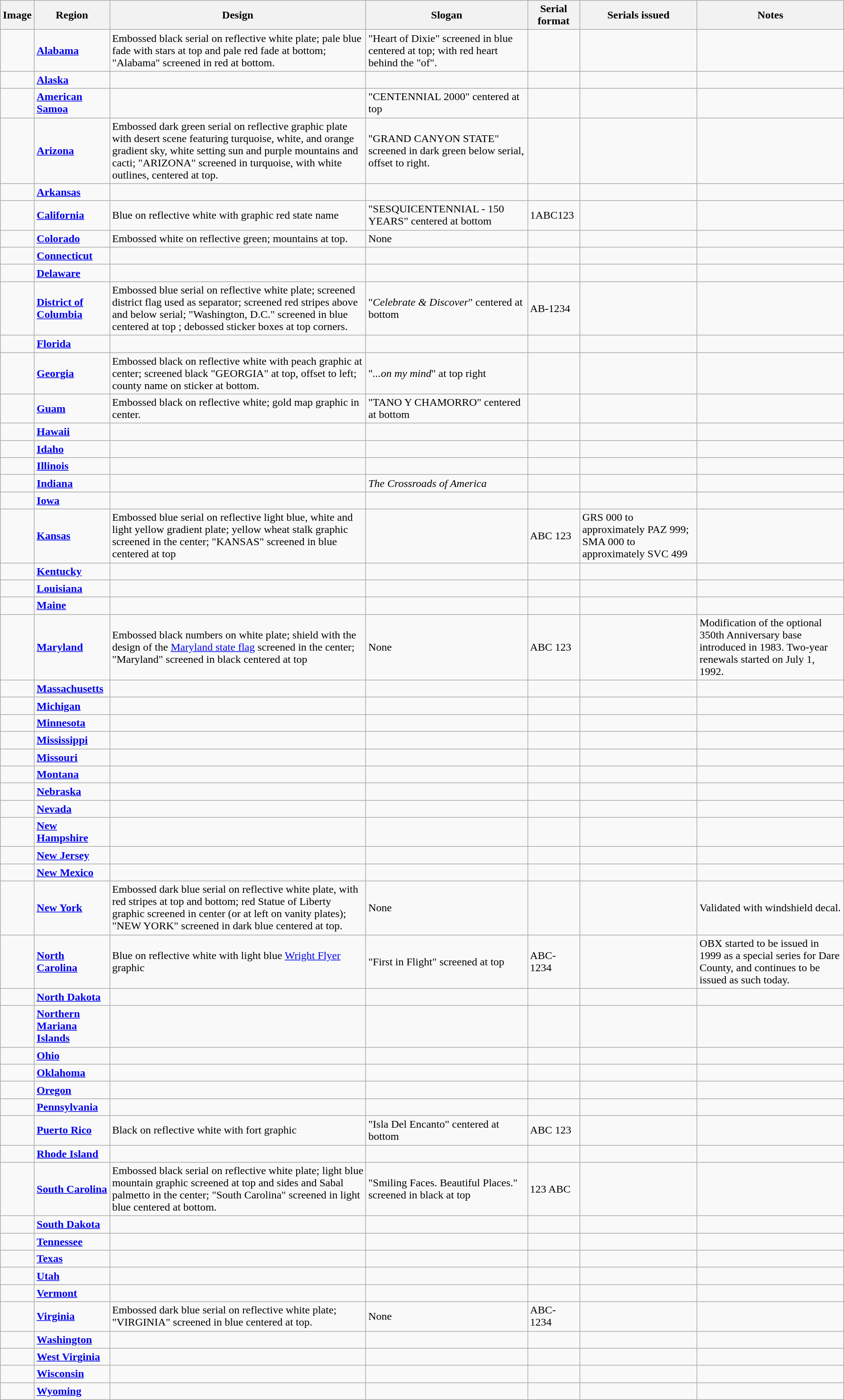<table class="wikitable">
<tr>
<th>Image</th>
<th>Region</th>
<th>Design</th>
<th>Slogan</th>
<th>Serial format</th>
<th>Serials issued</th>
<th>Notes</th>
</tr>
<tr>
<td></td>
<td><strong><a href='#'>Alabama</a></strong></td>
<td>Embossed black serial on reflective white plate; pale blue fade with stars at top and pale red fade at bottom; "Alabama" screened in red at bottom.</td>
<td>"Heart of Dixie" screened in blue centered at top; with red heart behind the "of".</td>
<td></td>
<td></td>
<td></td>
</tr>
<tr>
<td></td>
<td><strong><a href='#'>Alaska</a></strong></td>
<td></td>
<td></td>
<td></td>
<td></td>
<td></td>
</tr>
<tr>
<td></td>
<td><strong><a href='#'>American Samoa</a></strong></td>
<td></td>
<td>"CENTENNIAL 2000" centered at top</td>
<td></td>
<td></td>
<td></td>
</tr>
<tr>
<td></td>
<td><strong><a href='#'>Arizona</a></strong></td>
<td>Embossed dark green serial on reflective graphic plate with desert scene featuring turquoise, white, and orange gradient sky, white setting sun and purple mountains and cacti; "ARIZONA" screened in turquoise, with white outlines, centered at top.</td>
<td>"GRAND CANYON STATE" screened in dark green below serial, offset to right.</td>
<td></td>
<td></td>
<td></td>
</tr>
<tr>
<td></td>
<td><strong><a href='#'>Arkansas</a></strong></td>
<td></td>
<td></td>
<td></td>
<td></td>
<td></td>
</tr>
<tr>
<td></td>
<td><strong><a href='#'>California</a></strong></td>
<td>Blue on reflective white with graphic red state name</td>
<td>"SESQUICENTENNIAL - 150 YEARS" centered at bottom</td>
<td>1ABC123</td>
<td></td>
<td></td>
</tr>
<tr>
<td></td>
<td><strong><a href='#'>Colorado</a></strong></td>
<td>Embossed white on reflective green; mountains at top.</td>
<td>None</td>
<td></td>
<td></td>
<td></td>
</tr>
<tr>
<td></td>
<td><strong><a href='#'>Connecticut</a></strong></td>
<td></td>
<td></td>
<td></td>
<td></td>
<td></td>
</tr>
<tr>
<td></td>
<td><strong><a href='#'>Delaware</a></strong></td>
<td></td>
<td></td>
<td></td>
<td></td>
<td></td>
</tr>
<tr>
<td></td>
<td><strong><a href='#'>District of<br>Columbia</a></strong></td>
<td>Embossed blue serial on reflective white plate; screened district flag used as separator; screened red stripes above and below serial; "Washington, D.C." screened in blue centered at top ; debossed sticker boxes at top corners.</td>
<td>"<em>Celebrate & Discover</em>" centered at bottom</td>
<td>AB-1234</td>
<td></td>
<td></td>
</tr>
<tr>
<td></td>
<td><strong><a href='#'>Florida</a></strong></td>
<td></td>
<td></td>
<td></td>
<td></td>
<td></td>
</tr>
<tr>
<td></td>
<td><strong><a href='#'>Georgia</a></strong></td>
<td>Embossed black on reflective white with peach graphic at center; screened black "GEORGIA" at top, offset to left; county name on sticker at bottom.</td>
<td>"<em>...on my mind</em>" at top right</td>
<td></td>
<td></td>
<td></td>
</tr>
<tr>
<td></td>
<td><strong><a href='#'>Guam</a></strong></td>
<td>Embossed black on reflective white; gold map graphic in center.</td>
<td>"TANO Y CHAMORRO" centered at bottom</td>
<td></td>
<td></td>
<td></td>
</tr>
<tr>
<td></td>
<td><strong><a href='#'>Hawaii</a></strong></td>
<td></td>
<td></td>
<td></td>
<td></td>
<td></td>
</tr>
<tr>
<td></td>
<td><strong><a href='#'>Idaho</a></strong></td>
<td></td>
<td></td>
<td></td>
<td></td>
<td></td>
</tr>
<tr>
<td></td>
<td><strong><a href='#'>Illinois</a></strong></td>
<td></td>
<td></td>
<td></td>
<td></td>
<td></td>
</tr>
<tr>
<td></td>
<td><strong><a href='#'>Indiana</a></strong></td>
<td></td>
<td><em>The Crossroads of America</em></td>
<td></td>
<td></td>
<td></td>
</tr>
<tr>
<td></td>
<td><strong><a href='#'>Iowa</a></strong></td>
<td></td>
<td></td>
<td></td>
<td></td>
<td></td>
</tr>
<tr>
<td></td>
<td><strong><a href='#'>Kansas</a></strong></td>
<td>Embossed blue serial on reflective light blue, white and light yellow gradient plate; yellow wheat stalk graphic screened in the center; "KANSAS" screened in blue centered at top</td>
<td></td>
<td>ABC 123</td>
<td>GRS 000 to approximately PAZ 999; SMA 000 to approximately SVC 499</td>
<td></td>
</tr>
<tr>
<td></td>
<td><strong><a href='#'>Kentucky</a></strong></td>
<td></td>
<td></td>
<td></td>
<td></td>
<td></td>
</tr>
<tr>
<td></td>
<td><strong><a href='#'>Louisiana</a></strong></td>
<td></td>
<td></td>
<td></td>
<td></td>
<td></td>
</tr>
<tr>
<td></td>
<td><strong><a href='#'>Maine</a></strong></td>
<td></td>
<td></td>
<td></td>
<td></td>
<td></td>
</tr>
<tr>
<td></td>
<td><strong><a href='#'>Maryland</a></strong></td>
<td>Embossed black numbers on white plate; shield with the design of the <a href='#'>Maryland state flag</a> screened in the center; "Maryland" screened in black centered at top</td>
<td>None</td>
<td>ABC 123</td>
<td></td>
<td>Modification of the optional 350th Anniversary base introduced in 1983. Two-year renewals started on July 1, 1992.</td>
</tr>
<tr>
<td></td>
<td><strong><a href='#'>Massachusetts</a></strong></td>
<td></td>
<td></td>
<td></td>
<td></td>
<td></td>
</tr>
<tr>
<td></td>
<td><strong><a href='#'>Michigan</a></strong></td>
<td></td>
<td></td>
<td></td>
<td></td>
<td></td>
</tr>
<tr>
<td></td>
<td><strong><a href='#'>Minnesota</a></strong></td>
<td></td>
<td></td>
<td></td>
<td></td>
<td></td>
</tr>
<tr>
<td></td>
<td><strong><a href='#'>Mississippi</a></strong></td>
<td></td>
<td></td>
<td></td>
<td></td>
<td></td>
</tr>
<tr>
<td></td>
<td><strong><a href='#'>Missouri</a></strong></td>
<td></td>
<td></td>
<td></td>
<td></td>
<td></td>
</tr>
<tr>
<td></td>
<td><strong><a href='#'>Montana</a></strong></td>
<td></td>
<td></td>
<td></td>
<td></td>
<td></td>
</tr>
<tr>
<td></td>
<td><strong><a href='#'>Nebraska</a></strong></td>
<td></td>
<td></td>
<td></td>
<td></td>
<td></td>
</tr>
<tr>
<td></td>
<td><strong><a href='#'>Nevada</a></strong></td>
<td></td>
<td></td>
<td></td>
<td></td>
<td></td>
</tr>
<tr>
<td></td>
<td><strong><a href='#'>New Hampshire</a></strong></td>
<td></td>
<td></td>
<td></td>
<td></td>
<td></td>
</tr>
<tr>
<td></td>
<td><strong><a href='#'>New Jersey</a></strong></td>
<td></td>
<td></td>
<td></td>
<td></td>
<td></td>
</tr>
<tr>
<td></td>
<td><strong><a href='#'>New Mexico</a></strong></td>
<td></td>
<td></td>
<td></td>
<td></td>
<td></td>
</tr>
<tr>
<td></td>
<td><strong><a href='#'>New York</a></strong></td>
<td>Embossed dark blue serial on reflective white plate, with red stripes at top and bottom; red Statue of Liberty graphic screened in center (or at left on vanity plates); "NEW YORK" screened in dark blue centered at top.</td>
<td>None</td>
<td></td>
<td></td>
<td>Validated with windshield decal.</td>
</tr>
<tr>
<td></td>
<td><strong><a href='#'>North Carolina</a></strong></td>
<td>Blue on reflective white with light blue <a href='#'>Wright Flyer</a> graphic</td>
<td>"First in Flight" screened at top</td>
<td>ABC-1234</td>
<td></td>
<td>OBX started to be issued in 1999 as a special series for Dare County, and continues to be issued as such today.</td>
</tr>
<tr>
<td></td>
<td><strong><a href='#'>North Dakota</a></strong></td>
<td></td>
<td></td>
<td></td>
<td></td>
<td></td>
</tr>
<tr>
<td></td>
<td><strong><a href='#'>Northern Mariana<br> Islands</a></strong></td>
<td></td>
<td></td>
<td></td>
<td></td>
<td></td>
</tr>
<tr>
<td></td>
<td><strong><a href='#'>Ohio</a></strong></td>
<td></td>
<td></td>
<td></td>
<td></td>
<td></td>
</tr>
<tr>
<td></td>
<td><strong><a href='#'>Oklahoma</a></strong></td>
<td></td>
<td></td>
<td></td>
<td></td>
<td></td>
</tr>
<tr>
<td></td>
<td><strong><a href='#'>Oregon</a></strong></td>
<td></td>
<td></td>
<td></td>
<td></td>
<td></td>
</tr>
<tr>
<td></td>
<td><strong><a href='#'>Pennsylvania</a></strong></td>
<td></td>
<td></td>
<td></td>
<td></td>
<td></td>
</tr>
<tr>
<td></td>
<td><strong><a href='#'>Puerto Rico</a></strong></td>
<td>Black on reflective white with fort graphic</td>
<td>"Isla Del Encanto" centered at bottom</td>
<td>ABC 123</td>
<td></td>
<td></td>
</tr>
<tr>
<td></td>
<td><strong><a href='#'>Rhode Island</a></strong></td>
<td></td>
<td></td>
<td></td>
<td></td>
<td></td>
</tr>
<tr>
<td></td>
<td><strong><a href='#'>South Carolina</a></strong></td>
<td>Embossed black serial on reflective white plate; light blue mountain graphic screened at top and sides and Sabal palmetto in the center; "South Carolina" screened in light blue centered at bottom.</td>
<td>"Smiling Faces. Beautiful Places." screened in black at top</td>
<td>123 ABC</td>
<td></td>
<td></td>
</tr>
<tr>
<td></td>
<td><strong><a href='#'>South Dakota</a></strong></td>
<td></td>
<td></td>
<td></td>
<td></td>
<td></td>
</tr>
<tr>
<td></td>
<td><strong><a href='#'>Tennessee</a></strong></td>
<td></td>
<td></td>
<td></td>
<td></td>
<td></td>
</tr>
<tr>
<td></td>
<td><strong><a href='#'>Texas</a></strong></td>
<td></td>
<td></td>
<td></td>
<td></td>
<td></td>
</tr>
<tr>
<td></td>
<td><strong><a href='#'>Utah</a></strong></td>
<td></td>
<td></td>
<td></td>
<td></td>
<td></td>
</tr>
<tr>
<td></td>
<td><strong><a href='#'>Vermont</a></strong></td>
<td></td>
<td></td>
<td></td>
<td></td>
<td></td>
</tr>
<tr>
<td></td>
<td><strong><a href='#'>Virginia</a></strong></td>
<td>Embossed dark blue serial on reflective white plate; "VIRGINIA" screened in blue centered at top.</td>
<td>None</td>
<td>ABC-1234</td>
<td></td>
<td></td>
</tr>
<tr>
<td></td>
<td><strong><a href='#'>Washington</a></strong></td>
<td></td>
<td></td>
<td></td>
<td></td>
<td></td>
</tr>
<tr>
<td></td>
<td><strong><a href='#'>West Virginia</a></strong></td>
<td></td>
<td></td>
<td></td>
<td></td>
<td></td>
</tr>
<tr>
<td></td>
<td><strong><a href='#'>Wisconsin</a></strong></td>
<td></td>
<td></td>
<td></td>
<td></td>
<td></td>
</tr>
<tr>
<td></td>
<td><strong><a href='#'>Wyoming</a></strong></td>
<td></td>
<td></td>
<td></td>
<td></td>
<td></td>
</tr>
</table>
